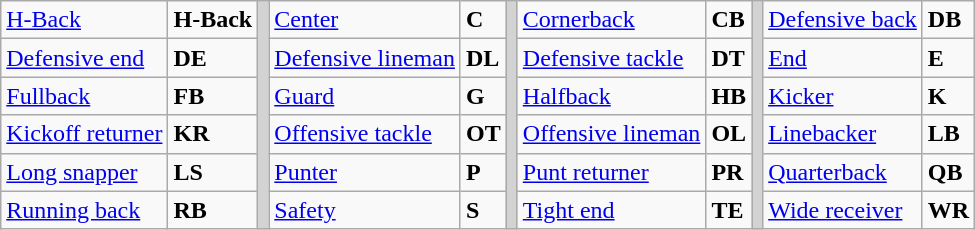<table class="wikitable">
<tr>
<td><a href='#'>H-Back</a></td>
<td><strong>H-Back</strong></td>
<td rowSpan="6" style="background-color:lightgrey;"></td>
<td><a href='#'>Center</a></td>
<td><strong>C</strong></td>
<td rowSpan="6" style="background-color:lightgrey;"></td>
<td><a href='#'>Cornerback</a></td>
<td><strong>CB</strong></td>
<td rowSpan="6" style="background-color:lightgrey;"></td>
<td><a href='#'>Defensive back</a></td>
<td><strong>DB</strong></td>
</tr>
<tr>
<td><a href='#'>Defensive end</a></td>
<td><strong>DE</strong></td>
<td><a href='#'>Defensive lineman</a></td>
<td><strong>DL</strong></td>
<td><a href='#'>Defensive tackle</a></td>
<td><strong>DT</strong></td>
<td><a href='#'>End</a></td>
<td><strong>E</strong></td>
</tr>
<tr>
<td><a href='#'>Fullback</a></td>
<td><strong>FB</strong></td>
<td><a href='#'>Guard</a></td>
<td><strong>G</strong></td>
<td><a href='#'>Halfback</a></td>
<td><strong>HB</strong></td>
<td><a href='#'>Kicker</a></td>
<td><strong>K</strong></td>
</tr>
<tr>
<td><a href='#'>Kickoff returner</a></td>
<td><strong>KR</strong></td>
<td><a href='#'>Offensive tackle</a></td>
<td><strong>OT</strong></td>
<td><a href='#'>Offensive lineman</a></td>
<td><strong>OL</strong></td>
<td><a href='#'>Linebacker</a></td>
<td><strong>LB</strong></td>
</tr>
<tr>
<td><a href='#'>Long snapper</a></td>
<td><strong>LS</strong></td>
<td><a href='#'>Punter</a></td>
<td><strong>P</strong></td>
<td><a href='#'>Punt returner</a></td>
<td><strong>PR</strong></td>
<td><a href='#'>Quarterback</a></td>
<td><strong>QB</strong></td>
</tr>
<tr>
<td><a href='#'>Running back</a></td>
<td><strong>RB</strong></td>
<td><a href='#'>Safety</a></td>
<td><strong>S</strong></td>
<td><a href='#'>Tight end</a></td>
<td><strong>TE</strong></td>
<td><a href='#'>Wide receiver</a></td>
<td><strong>WR</strong></td>
</tr>
</table>
